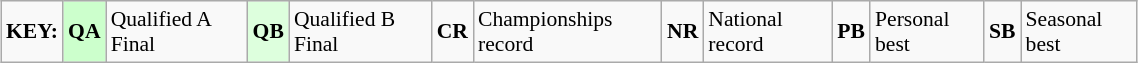<table class="wikitable" style="margin:0.5em auto; font-size:90%;position:relative;" width=60%>
<tr>
<td><strong>KEY:</strong></td>
<td bgcolor=ccffcc align=center><strong>QA</strong></td>
<td>Qualified A Final</td>
<td bgcolor=ddffdd align=center><strong>QB</strong></td>
<td>Qualified B Final</td>
<td align=center><strong>CR</strong></td>
<td>Championships record</td>
<td align=center><strong>NR</strong></td>
<td>National record</td>
<td align=center><strong>PB</strong></td>
<td>Personal best</td>
<td align=center><strong>SB</strong></td>
<td>Seasonal best</td>
</tr>
</table>
